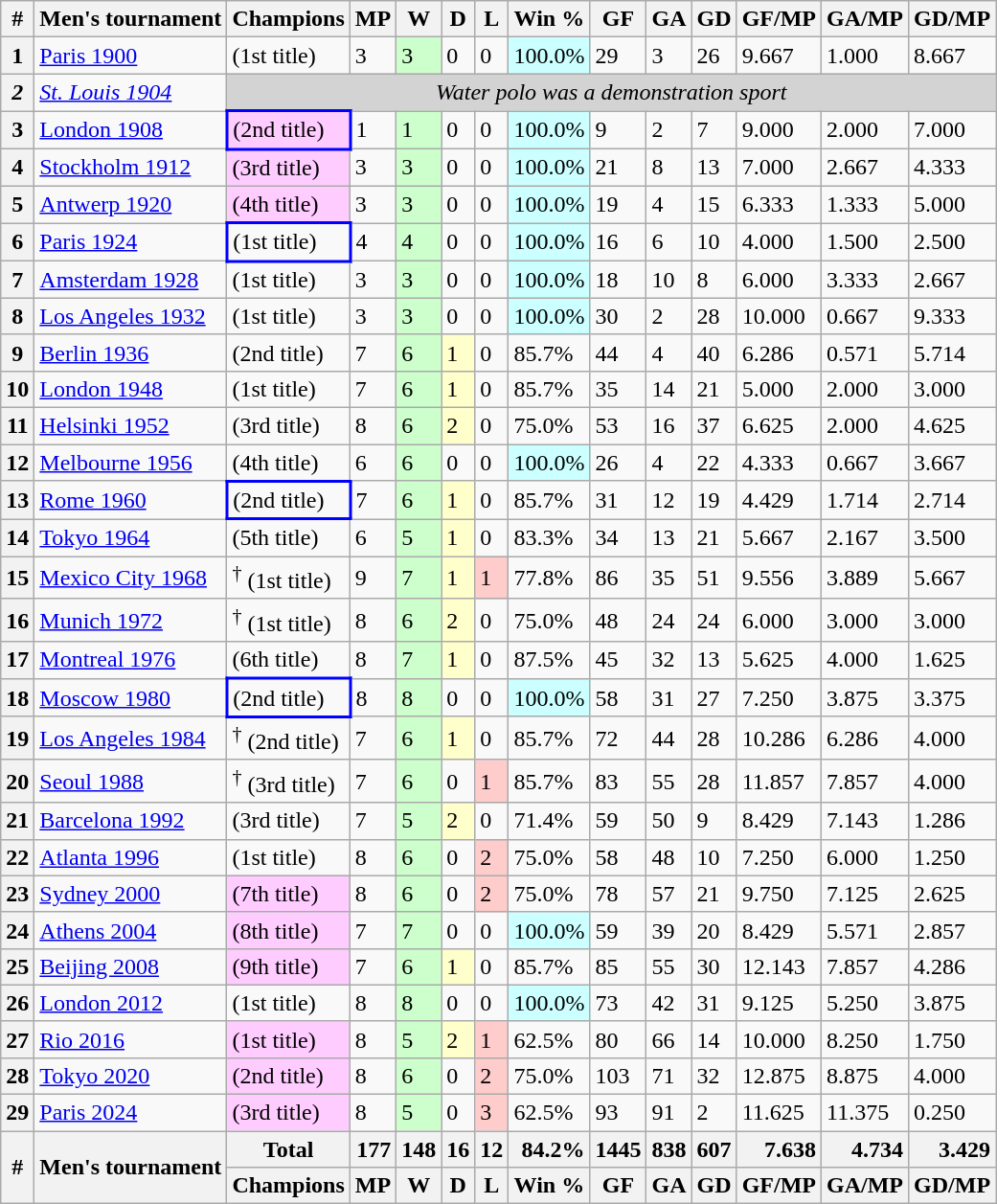<table class="wikitable sortable sticky-header defaultright col2left col3left" style="margin-left: 1em;">
<tr>
<th scope="col">#</th>
<th scope="col">Men's tournament</th>
<th scope="col">Champions</th>
<th scope="col">MP</th>
<th scope="col">W</th>
<th scope="col">D</th>
<th scope="col">L</th>
<th scope="col">Win %</th>
<th scope="col">GF</th>
<th scope="col">GA</th>
<th scope="col">GD</th>
<th scope="col">GF/MP</th>
<th scope="col">GA/MP</th>
<th scope="col">GD/MP</th>
</tr>
<tr>
<th scope="row">1</th>
<td data-sort-value="1900"> <a href='#'>Paris 1900</a></td>
<td> (1st title)</td>
<td>3</td>
<td style="background-color: #ccffcc;">3</td>
<td>0</td>
<td>0</td>
<td style="background-color: #ccffff;">100.0%</td>
<td>29</td>
<td>3</td>
<td>26</td>
<td>9.667</td>
<td>1.000</td>
<td>8.667</td>
</tr>
<tr>
<th scope="row"><em>2</em></th>
<td data-sort-value="1904"> <em><a href='#'>St. Louis 1904</a></em></td>
<td colspan="12" style="background-color: lightgray; text-align: center;" data-sort-value="ZZZZZZ"><em>Water polo was a demonstration sport</em></td>
</tr>
<tr>
<th scope="row">3</th>
<td data-sort-value="1908"> <a href='#'>London 1908</a></td>
<td style="border: 2px solid blue; background-color: #ffccff;"> (2nd title)</td>
<td>1</td>
<td style="background-color: #ccffcc;">1</td>
<td>0</td>
<td>0</td>
<td style="background-color: #ccffff;">100.0%</td>
<td>9</td>
<td>2</td>
<td>7</td>
<td>9.000</td>
<td>2.000</td>
<td>7.000</td>
</tr>
<tr>
<th scope="row">4</th>
<td data-sort-value="1912"> <a href='#'>Stockholm 1912</a></td>
<td style="background-color: #ffccff;"> (3rd title)</td>
<td>3</td>
<td style="background-color: #ccffcc;">3</td>
<td>0</td>
<td>0</td>
<td style="background-color: #ccffff;">100.0%</td>
<td>21</td>
<td>8</td>
<td>13</td>
<td>7.000</td>
<td>2.667</td>
<td>4.333</td>
</tr>
<tr>
<th scope="row">5</th>
<td data-sort-value="1920"> <a href='#'>Antwerp 1920</a></td>
<td style="background-color: #ffccff;"> (4th title)</td>
<td>3</td>
<td style="background-color: #ccffcc;">3</td>
<td>0</td>
<td>0</td>
<td style="background-color: #ccffff;">100.0%</td>
<td>19</td>
<td>4</td>
<td>15</td>
<td>6.333</td>
<td>1.333</td>
<td>5.000</td>
</tr>
<tr>
<th scope="row">6</th>
<td data-sort-value="1924"> <a href='#'>Paris 1924</a></td>
<td style="border: 2px solid blue;"> (1st title)</td>
<td>4</td>
<td style="background-color: #ccffcc;">4</td>
<td>0</td>
<td>0</td>
<td style="background-color: #ccffff;">100.0%</td>
<td>16</td>
<td>6</td>
<td>10</td>
<td>4.000</td>
<td>1.500</td>
<td>2.500</td>
</tr>
<tr>
<th scope="row">7</th>
<td data-sort-value="1928"> <a href='#'>Amsterdam 1928</a></td>
<td> (1st title)</td>
<td>3</td>
<td style="background-color: #ccffcc;">3</td>
<td>0</td>
<td>0</td>
<td style="background-color: #ccffff;">100.0%</td>
<td>18</td>
<td>10</td>
<td>8</td>
<td>6.000</td>
<td>3.333</td>
<td>2.667</td>
</tr>
<tr>
<th scope="row">8</th>
<td data-sort-value="1932"> <a href='#'>Los Angeles 1932</a></td>
<td> (1st title)</td>
<td>3</td>
<td style="background-color: #ccffcc;">3</td>
<td>0</td>
<td>0</td>
<td style="background-color: #ccffff;">100.0%</td>
<td>30</td>
<td>2</td>
<td>28</td>
<td>10.000</td>
<td>0.667</td>
<td>9.333</td>
</tr>
<tr>
<th scope="row">9</th>
<td data-sort-value="1936"> <a href='#'>Berlin 1936</a></td>
<td> (2nd title)</td>
<td>7</td>
<td style="background-color: #ccffcc;">6</td>
<td style="background-color: #ffffcc;">1</td>
<td>0</td>
<td>85.7%</td>
<td>44</td>
<td>4</td>
<td>40</td>
<td>6.286</td>
<td>0.571</td>
<td>5.714</td>
</tr>
<tr>
<th scope="row">10</th>
<td data-sort-value="1948"> <a href='#'>London 1948</a></td>
<td> (1st title)</td>
<td>7</td>
<td style="background-color: #ccffcc;">6</td>
<td style="background-color: #ffffcc;">1</td>
<td>0</td>
<td>85.7%</td>
<td>35</td>
<td>14</td>
<td>21</td>
<td>5.000</td>
<td>2.000</td>
<td>3.000</td>
</tr>
<tr>
<th scope="row">11</th>
<td data-sort-value="1952"> <a href='#'>Helsinki 1952</a></td>
<td> (3rd title)</td>
<td>8</td>
<td style="background-color: #ccffcc;">6</td>
<td style="background-color: #ffffcc;">2</td>
<td>0</td>
<td>75.0%</td>
<td>53</td>
<td>16</td>
<td>37</td>
<td>6.625</td>
<td>2.000</td>
<td>4.625</td>
</tr>
<tr>
<th scope="row">12</th>
<td data-sort-value="1956"> <a href='#'>Melbourne 1956</a></td>
<td> (4th title)</td>
<td>6</td>
<td style="background-color: #ccffcc;">6</td>
<td>0</td>
<td>0</td>
<td style="background-color: #ccffff;">100.0%</td>
<td>26</td>
<td>4</td>
<td>22</td>
<td>4.333</td>
<td>0.667</td>
<td>3.667</td>
</tr>
<tr>
<th scope="row">13</th>
<td data-sort-value="1960"> <a href='#'>Rome 1960</a></td>
<td style="border: 2px solid blue;"> (2nd title)</td>
<td>7</td>
<td style="background-color: #ccffcc;">6</td>
<td style="background-color: #ffffcc;">1</td>
<td>0</td>
<td>85.7%</td>
<td>31</td>
<td>12</td>
<td>19</td>
<td>4.429</td>
<td>1.714</td>
<td>2.714</td>
</tr>
<tr>
<th scope="row">14</th>
<td data-sort-value="1964"> <a href='#'>Tokyo 1964</a></td>
<td> (5th title)</td>
<td>6</td>
<td style="background-color: #ccffcc;">5</td>
<td style="background-color: #ffffcc;">1</td>
<td>0</td>
<td>83.3%</td>
<td>34</td>
<td>13</td>
<td>21</td>
<td>5.667</td>
<td>2.167</td>
<td>3.500</td>
</tr>
<tr>
<th scope="row">15</th>
<td data-sort-value="1968"> <a href='#'>Mexico City 1968</a></td>
<td><em></em><sup>†</sup> (1st title)</td>
<td>9</td>
<td style="background-color: #ccffcc;">7</td>
<td style="background-color: #ffffcc;">1</td>
<td style="background-color: #ffcccc;">1</td>
<td>77.8%</td>
<td>86</td>
<td>35</td>
<td>51</td>
<td>9.556</td>
<td>3.889</td>
<td>5.667</td>
</tr>
<tr>
<th scope="row">16</th>
<td data-sort-value="1972"> <a href='#'>Munich 1972</a></td>
<td><em></em><sup>†</sup> (1st title)</td>
<td>8</td>
<td style="background-color: #ccffcc;">6</td>
<td style="background-color: #ffffcc;">2</td>
<td>0</td>
<td>75.0%</td>
<td>48</td>
<td>24</td>
<td>24</td>
<td>6.000</td>
<td>3.000</td>
<td>3.000</td>
</tr>
<tr>
<th scope="row">17</th>
<td data-sort-value="1976"> <a href='#'>Montreal 1976</a></td>
<td> (6th title)</td>
<td>8</td>
<td style="background-color: #ccffcc;">7</td>
<td style="background-color: #ffffcc;">1</td>
<td>0</td>
<td>87.5%</td>
<td>45</td>
<td>32</td>
<td>13</td>
<td>5.625</td>
<td>4.000</td>
<td>1.625</td>
</tr>
<tr>
<th scope="row">18</th>
<td data-sort-value="1980"> <a href='#'>Moscow 1980</a></td>
<td style="border: 2px solid blue;"> (2nd title)</td>
<td>8</td>
<td style="background-color: #ccffcc;">8</td>
<td>0</td>
<td>0</td>
<td style="background-color: #ccffff;">100.0%</td>
<td>58</td>
<td>31</td>
<td>27</td>
<td>7.250</td>
<td>3.875</td>
<td>3.375</td>
</tr>
<tr>
<th scope="row">19</th>
<td data-sort-value="1984"> <a href='#'>Los Angeles 1984</a></td>
<td><em></em><sup>†</sup> (2nd title)</td>
<td>7</td>
<td style="background-color: #ccffcc;">6</td>
<td style="background-color: #ffffcc;">1</td>
<td>0</td>
<td>85.7%</td>
<td>72</td>
<td>44</td>
<td>28</td>
<td>10.286</td>
<td>6.286</td>
<td>4.000</td>
</tr>
<tr>
<th scope="row">20</th>
<td data-sort-value="1988"> <a href='#'>Seoul 1988</a></td>
<td><em></em><sup>†</sup> (3rd title)</td>
<td>7</td>
<td style="background-color: #ccffcc;">6</td>
<td>0</td>
<td style="background-color: #ffcccc;">1</td>
<td>85.7%</td>
<td>83</td>
<td>55</td>
<td>28</td>
<td>11.857</td>
<td>7.857</td>
<td>4.000</td>
</tr>
<tr>
<th scope="row">21</th>
<td data-sort-value="1992"> <a href='#'>Barcelona 1992</a></td>
<td> (3rd title)</td>
<td>7</td>
<td style="background-color: #ccffcc;">5</td>
<td style="background-color: #ffffcc;">2</td>
<td>0</td>
<td>71.4%</td>
<td>59</td>
<td>50</td>
<td>9</td>
<td>8.429</td>
<td>7.143</td>
<td>1.286</td>
</tr>
<tr>
<th scope="row">22</th>
<td data-sort-value="1996"> <a href='#'>Atlanta 1996</a></td>
<td> (1st title)</td>
<td>8</td>
<td style="background-color: #ccffcc;">6</td>
<td>0</td>
<td style="background-color: #ffcccc;">2</td>
<td>75.0%</td>
<td>58</td>
<td>48</td>
<td>10</td>
<td>7.250</td>
<td>6.000</td>
<td>1.250</td>
</tr>
<tr>
<th scope="row">23</th>
<td data-sort-value="2000"> <a href='#'>Sydney 2000</a></td>
<td style="background-color: #ffccff;"> (7th title)</td>
<td>8</td>
<td style="background-color: #ccffcc;">6</td>
<td>0</td>
<td style="background-color: #ffcccc;">2</td>
<td>75.0%</td>
<td>78</td>
<td>57</td>
<td>21</td>
<td>9.750</td>
<td>7.125</td>
<td>2.625</td>
</tr>
<tr>
<th scope="row">24</th>
<td data-sort-value="2004"> <a href='#'>Athens 2004</a></td>
<td style="background-color: #ffccff;"> (8th title)</td>
<td>7</td>
<td style="background-color: #ccffcc;">7</td>
<td>0</td>
<td>0</td>
<td style="background-color: #ccffff;">100.0%</td>
<td>59</td>
<td>39</td>
<td>20</td>
<td>8.429</td>
<td>5.571</td>
<td>2.857</td>
</tr>
<tr>
<th scope="row">25</th>
<td data-sort-value="2008"> <a href='#'>Beijing 2008</a></td>
<td style="background-color: #ffccff;"> (9th title)</td>
<td>7</td>
<td style="background-color: #ccffcc;">6</td>
<td style="background-color: #ffffcc;">1</td>
<td>0</td>
<td>85.7%</td>
<td>85</td>
<td>55</td>
<td>30</td>
<td>12.143</td>
<td>7.857</td>
<td>4.286</td>
</tr>
<tr>
<th scope="row">26</th>
<td data-sort-value="2012"> <a href='#'>London 2012</a></td>
<td> (1st title)</td>
<td>8</td>
<td style="background-color: #ccffcc;">8</td>
<td>0</td>
<td>0</td>
<td style="background-color: #ccffff;">100.0%</td>
<td>73</td>
<td>42</td>
<td>31</td>
<td>9.125</td>
<td>5.250</td>
<td>3.875</td>
</tr>
<tr>
<th scope="row">27</th>
<td data-sort-value="2016"> <a href='#'>Rio 2016</a></td>
<td style="background-color: #ffccff;"> (1st title)</td>
<td>8</td>
<td style="background-color: #ccffcc;">5</td>
<td style="background-color: #ffffcc;">2</td>
<td style="background-color: #ffcccc;">1</td>
<td>62.5%</td>
<td>80</td>
<td>66</td>
<td>14</td>
<td>10.000</td>
<td>8.250</td>
<td>1.750</td>
</tr>
<tr>
<th scope="row">28</th>
<td data-sort-value="2020"> <a href='#'>Tokyo 2020</a></td>
<td style="background-color: #ffccff;"> (2nd title)</td>
<td>8</td>
<td style="background-color: #ccffcc;">6</td>
<td>0</td>
<td style="background-color: #ffcccc;">2</td>
<td>75.0%</td>
<td>103</td>
<td>71</td>
<td>32</td>
<td>12.875</td>
<td>8.875</td>
<td>4.000</td>
</tr>
<tr>
<th scope="row">29</th>
<td data-sort-value="2024"> <a href='#'>Paris 2024</a></td>
<td style="background-color: #ffccff;"> (3rd title)</td>
<td>8</td>
<td style="background-color: #ccffcc;">5</td>
<td>0</td>
<td style="background-color: #ffcccc;">3</td>
<td>62.5%</td>
<td>93</td>
<td>91</td>
<td>2</td>
<td>11.625</td>
<td>11.375</td>
<td>0.250</td>
</tr>
<tr class="sortbottom">
<th scope="col" rowspan="2">#</th>
<th scope="col" rowspan="2">Men's tournament</th>
<th scope="col">Total</th>
<th style="text-align: right;">177</th>
<th style="text-align: right;">148</th>
<th style="text-align: right;">16</th>
<th style="text-align: right;">12</th>
<th style="text-align: right;">84.2%</th>
<th style="text-align: right;">1445</th>
<th style="text-align: right;">838</th>
<th style="text-align: right;">607</th>
<th style="text-align: right;">7.638</th>
<th style="text-align: right;">4.734</th>
<th style="text-align: right;">3.429</th>
</tr>
<tr class="sortbottom">
<th scope="col">Champions</th>
<th scope="col">MP</th>
<th scope="col">W</th>
<th scope="col">D</th>
<th scope="col">L</th>
<th scope="col">Win %</th>
<th scope="col">GF</th>
<th scope="col">GA</th>
<th scope="col">GD</th>
<th scope="col">GF/MP</th>
<th scope="col">GA/MP</th>
<th scope="col">GD/MP</th>
</tr>
</table>
